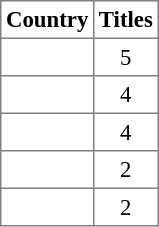<table class="toccolours sortable" border="1" cellpadding="3" style="font-size:95%; border-collapse:collapse;">
<tr>
<th>Country</th>
<th>Titles</th>
</tr>
<tr>
<td></td>
<td align="center">5</td>
</tr>
<tr>
<td></td>
<td align="center">4</td>
</tr>
<tr>
<td></td>
<td align="center">4</td>
</tr>
<tr>
<td></td>
<td align="center">2</td>
</tr>
<tr>
<td></td>
<td align="center">2</td>
</tr>
</table>
